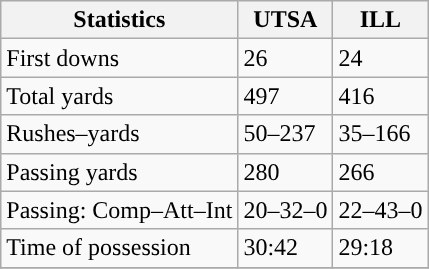<table class="wikitable" style="float: left;">
<tr>
<th>Statistics</th>
<th>UTSA</th>
<th>ILL</th>
</tr>
<tr>
<td>First downs</td>
<td>26</td>
<td>24</td>
</tr>
<tr>
<td>Total yards</td>
<td>497</td>
<td>416</td>
</tr>
<tr>
<td>Rushes–yards</td>
<td>50–237</td>
<td>35–166</td>
</tr>
<tr>
<td>Passing yards</td>
<td>280</td>
<td>266</td>
</tr>
<tr>
<td>Passing: Comp–Att–Int</td>
<td>20–32–0</td>
<td>22–43–0</td>
</tr>
<tr>
<td>Time of possession</td>
<td>30:42</td>
<td>29:18</td>
</tr>
<tr>
</tr>
</table>
